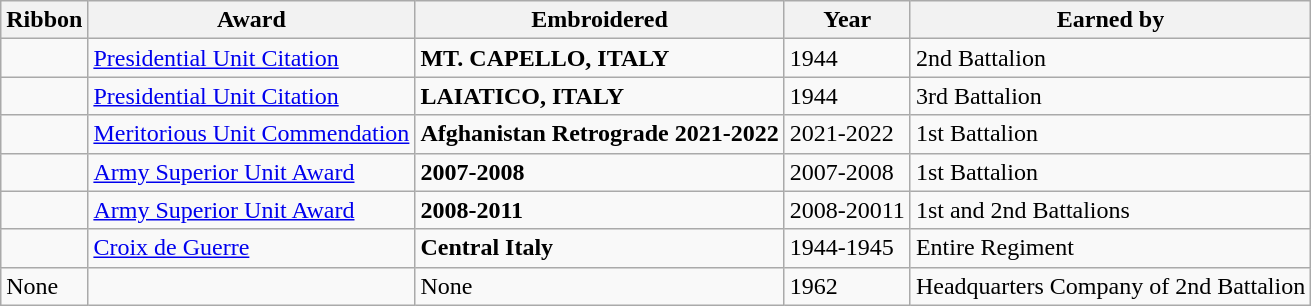<table class="wikitable">
<tr>
<th>Ribbon</th>
<th>Award</th>
<th>Embroidered</th>
<th>Year</th>
<th>Earned by</th>
</tr>
<tr>
<td></td>
<td><a href='#'>Presidential Unit Citation</a></td>
<td><strong>MT. CAPELLO, ITALY</strong></td>
<td>1944</td>
<td>2nd Battalion</td>
</tr>
<tr>
<td></td>
<td><a href='#'>Presidential Unit Citation</a></td>
<td><strong>LAIATICO, ITALY</strong></td>
<td>1944</td>
<td>3rd Battalion</td>
</tr>
<tr>
<td></td>
<td><a href='#'>Meritorious Unit Commendation</a></td>
<td><strong>Afghanistan Retrograde 2021-2022</strong></td>
<td>2021-2022</td>
<td>1st Battalion</td>
</tr>
<tr>
<td></td>
<td><a href='#'>Army Superior Unit Award</a></td>
<td><strong>2007-2008</strong></td>
<td>2007-2008</td>
<td>1st Battalion</td>
</tr>
<tr>
<td></td>
<td><a href='#'>Army Superior Unit Award</a></td>
<td><strong>2008-2011</strong></td>
<td>2008-20011</td>
<td>1st and 2nd Battalions</td>
</tr>
<tr>
<td></td>
<td><a href='#'>Croix de Guerre</a></td>
<td><strong>Central Italy</strong></td>
<td>1944-1945</td>
<td>Entire Regiment</td>
</tr>
<tr>
<td>None</td>
<td></td>
<td>None</td>
<td>1962</td>
<td>Headquarters Company of 2nd Battalion</td>
</tr>
</table>
